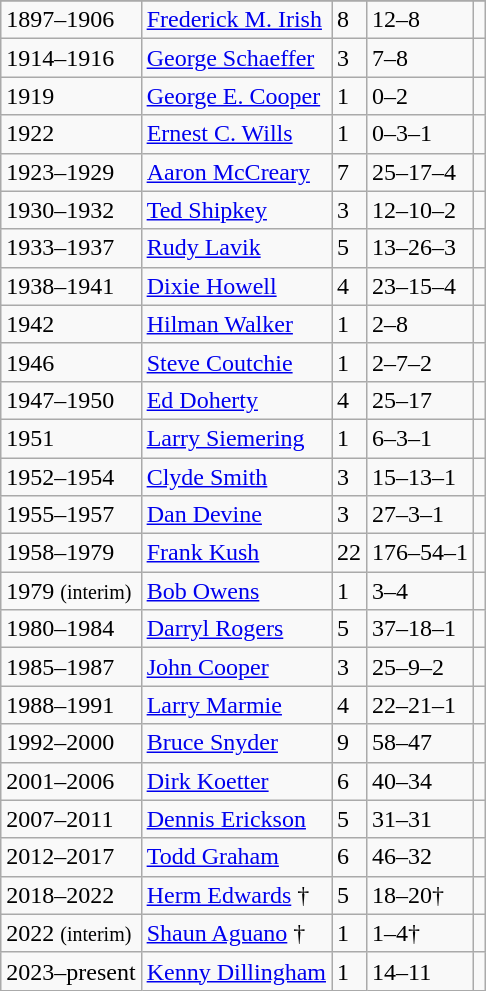<table class="wikitable">
<tr>
</tr>
<tr>
<td>1897–1906</td>
<td><a href='#'>Frederick M. Irish</a></td>
<td>8</td>
<td>12–8</td>
<td></td>
</tr>
<tr>
<td>1914–1916</td>
<td><a href='#'>George Schaeffer</a></td>
<td>3</td>
<td>7–8</td>
<td></td>
</tr>
<tr>
<td>1919</td>
<td><a href='#'>George E. Cooper</a></td>
<td>1</td>
<td>0–2</td>
<td></td>
</tr>
<tr>
<td>1922</td>
<td><a href='#'>Ernest C. Wills</a></td>
<td>1</td>
<td>0–3–1</td>
<td></td>
</tr>
<tr>
<td>1923–1929</td>
<td><a href='#'>Aaron McCreary</a></td>
<td>7</td>
<td>25–17–4</td>
<td></td>
</tr>
<tr>
<td>1930–1932</td>
<td><a href='#'>Ted Shipkey</a></td>
<td>3</td>
<td>12–10–2</td>
<td></td>
</tr>
<tr>
<td>1933–1937</td>
<td><a href='#'>Rudy Lavik</a></td>
<td>5</td>
<td>13–26–3</td>
<td></td>
</tr>
<tr>
<td>1938–1941</td>
<td><a href='#'>Dixie Howell</a></td>
<td>4</td>
<td>23–15–4</td>
<td></td>
</tr>
<tr>
<td>1942</td>
<td><a href='#'>Hilman Walker</a></td>
<td>1</td>
<td>2–8</td>
<td></td>
</tr>
<tr>
<td>1946</td>
<td><a href='#'>Steve Coutchie</a></td>
<td>1</td>
<td>2–7–2</td>
<td></td>
</tr>
<tr>
<td>1947–1950</td>
<td><a href='#'>Ed Doherty</a></td>
<td>4</td>
<td>25–17</td>
<td></td>
</tr>
<tr>
<td>1951</td>
<td><a href='#'>Larry Siemering</a></td>
<td>1</td>
<td>6–3–1</td>
<td></td>
</tr>
<tr>
<td>1952–1954</td>
<td><a href='#'>Clyde Smith</a></td>
<td>3</td>
<td>15–13–1</td>
<td></td>
</tr>
<tr>
<td>1955–1957</td>
<td><a href='#'>Dan Devine</a></td>
<td>3</td>
<td>27–3–1</td>
<td></td>
</tr>
<tr>
<td>1958–1979</td>
<td><a href='#'>Frank Kush</a> </td>
<td>22</td>
<td>176–54–1</td>
<td></td>
</tr>
<tr>
<td>1979 <small>(interim)</small></td>
<td><a href='#'>Bob Owens</a></td>
<td>1</td>
<td>3–4</td>
<td></td>
</tr>
<tr>
<td>1980–1984</td>
<td><a href='#'>Darryl Rogers</a></td>
<td>5</td>
<td>37–18–1</td>
<td></td>
</tr>
<tr>
<td>1985–1987</td>
<td><a href='#'>John Cooper</a> </td>
<td>3</td>
<td>25–9–2</td>
<td></td>
</tr>
<tr>
<td>1988–1991</td>
<td><a href='#'>Larry Marmie</a></td>
<td>4</td>
<td>22–21–1</td>
<td></td>
</tr>
<tr>
<td>1992–2000</td>
<td><a href='#'>Bruce Snyder</a></td>
<td>9</td>
<td>58–47</td>
<td></td>
</tr>
<tr>
<td>2001–2006</td>
<td><a href='#'>Dirk Koetter</a></td>
<td>6</td>
<td>40–34</td>
<td></td>
</tr>
<tr>
<td>2007–2011</td>
<td><a href='#'>Dennis Erickson</a> </td>
<td>5</td>
<td>31–31</td>
<td></td>
</tr>
<tr>
<td>2012–2017</td>
<td><a href='#'>Todd Graham</a> </td>
<td>6</td>
<td>46–32</td>
<td></td>
</tr>
<tr>
<td>2018–2022</td>
<td><a href='#'>Herm Edwards</a> †</td>
<td>5</td>
<td>18–20†</td>
<td></td>
</tr>
<tr>
<td>2022 <small>(interim)</small></td>
<td><a href='#'>Shaun Aguano</a> †</td>
<td>1</td>
<td>1–4†</td>
<td></td>
</tr>
<tr>
<td>2023–present</td>
<td><a href='#'>Kenny Dillingham</a></td>
<td>1</td>
<td>14–11</td>
<td></td>
</tr>
</table>
